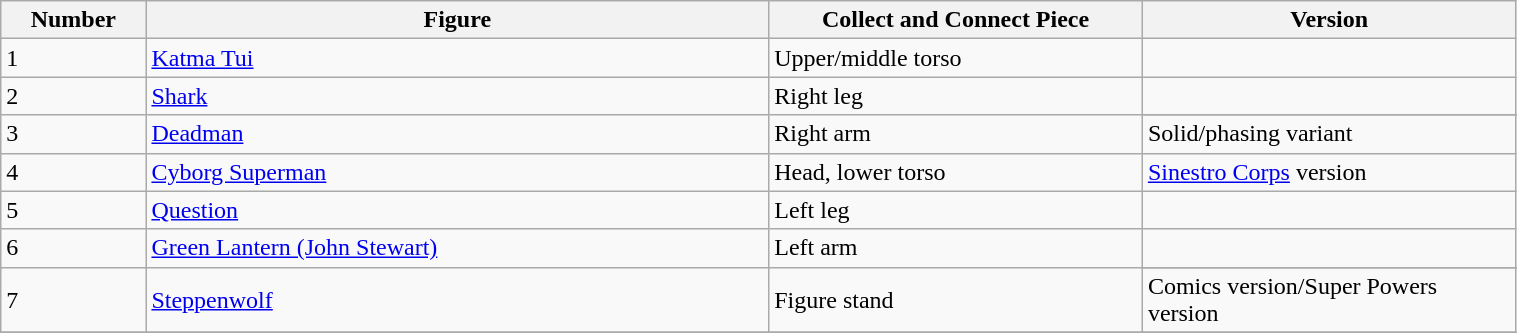<table class="wikitable" style="width:80%;">
<tr>
<th width=5%><strong>Number</strong></th>
<th width=25%><strong>Figure</strong></th>
<th width=15%><strong>Collect and Connect Piece</strong></th>
<th width=15%><strong>Version</strong></th>
</tr>
<tr>
<td>1</td>
<td><a href='#'>Katma Tui</a></td>
<td>Upper/middle torso</td>
<td></td>
</tr>
<tr>
<td>2</td>
<td><a href='#'>Shark</a></td>
<td>Right leg</td>
<td></td>
</tr>
<tr>
<td rowspan=2>3</td>
<td rowspan=2><a href='#'>Deadman</a></td>
<td rowspan=2>Right arm</td>
</tr>
<tr>
<td>Solid/phasing variant</td>
</tr>
<tr>
<td>4</td>
<td><a href='#'>Cyborg Superman</a></td>
<td>Head, lower torso</td>
<td><a href='#'>Sinestro Corps</a> version</td>
</tr>
<tr>
<td>5</td>
<td><a href='#'>Question</a></td>
<td>Left leg</td>
<td></td>
</tr>
<tr>
<td>6</td>
<td><a href='#'>Green Lantern (John Stewart)</a></td>
<td>Left arm</td>
<td></td>
</tr>
<tr>
<td rowspan=2>7</td>
<td rowspan=2><a href='#'>Steppenwolf</a></td>
<td rowspan=2>Figure stand</td>
</tr>
<tr>
<td>Comics version/Super Powers version</td>
</tr>
<tr>
</tr>
</table>
